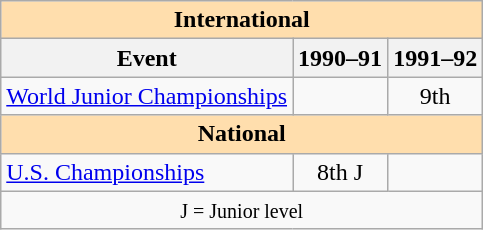<table class="wikitable" style="text-align:center">
<tr>
<th style="background-color: #ffdead; " colspan=3 align=center>International</th>
</tr>
<tr>
<th>Event</th>
<th>1990–91</th>
<th>1991–92</th>
</tr>
<tr>
<td align=left><a href='#'>World Junior Championships</a></td>
<td></td>
<td>9th</td>
</tr>
<tr>
<th style="background-color: #ffdead; " colspan=3 align=center>National</th>
</tr>
<tr>
<td align=left><a href='#'>U.S. Championships</a></td>
<td>8th J</td>
<td></td>
</tr>
<tr>
<td colspan=3 align=center><small> J = Junior level </small></td>
</tr>
</table>
